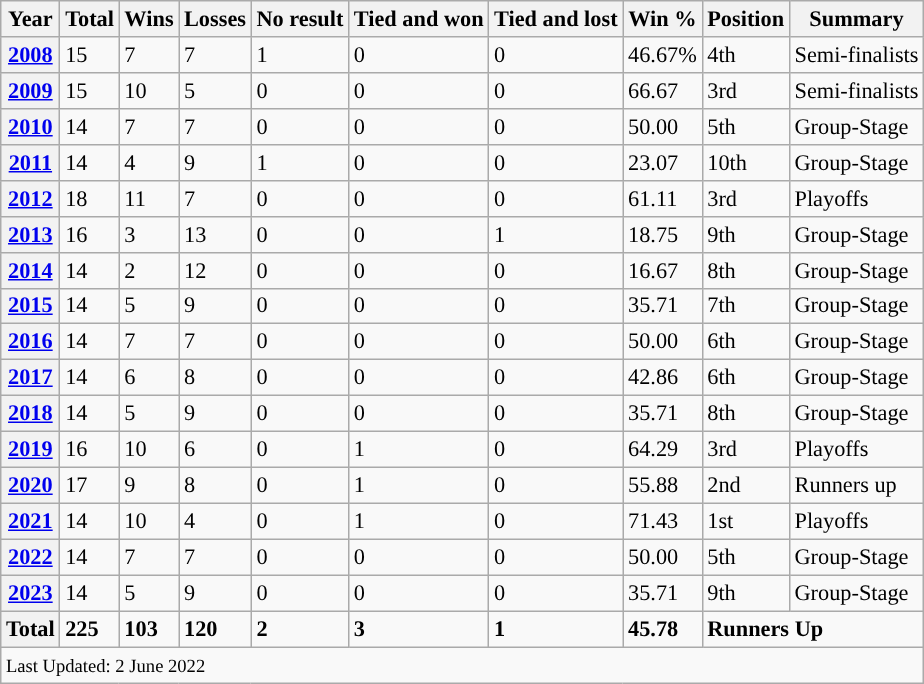<table class="wikitable" style="text-align:left;font-size:93%;">
<tr>
<th>Year</th>
<th>Total</th>
<th>Wins</th>
<th>Losses</th>
<th>No result</th>
<th>Tied and won</th>
<th>Tied and lost</th>
<th>Win %</th>
<th>Position</th>
<th>Summary</th>
</tr>
<tr>
<th><a href='#'>2008</a></th>
<td>15</td>
<td>7</td>
<td>7</td>
<td>1</td>
<td>0</td>
<td>0</td>
<td>46.67%</td>
<td>4th</td>
<td>Semi-finalists</td>
</tr>
<tr>
<th><a href='#'>2009</a></th>
<td>15</td>
<td>10</td>
<td>5</td>
<td>0</td>
<td>0</td>
<td>0</td>
<td>66.67</td>
<td>3rd</td>
<td>Semi-finalists</td>
</tr>
<tr>
<th><a href='#'>2010</a></th>
<td>14</td>
<td>7</td>
<td>7</td>
<td>0</td>
<td>0</td>
<td>0</td>
<td>50.00</td>
<td>5th</td>
<td>Group-Stage</td>
</tr>
<tr>
<th><a href='#'>2011</a></th>
<td>14</td>
<td>4</td>
<td>9</td>
<td>1</td>
<td>0</td>
<td>0</td>
<td>23.07</td>
<td>10th</td>
<td>Group-Stage</td>
</tr>
<tr>
<th><a href='#'>2012</a></th>
<td>18</td>
<td>11</td>
<td>7</td>
<td>0</td>
<td>0</td>
<td>0</td>
<td>61.11</td>
<td>3rd</td>
<td>Playoffs</td>
</tr>
<tr>
<th><a href='#'>2013</a></th>
<td>16</td>
<td>3</td>
<td>13</td>
<td>0</td>
<td>0</td>
<td>1</td>
<td>18.75</td>
<td>9th</td>
<td>Group-Stage</td>
</tr>
<tr>
<th><a href='#'>2014</a></th>
<td>14</td>
<td>2</td>
<td>12</td>
<td>0</td>
<td>0</td>
<td>0</td>
<td>16.67</td>
<td>8th</td>
<td>Group-Stage</td>
</tr>
<tr>
<th><a href='#'>2015</a></th>
<td>14</td>
<td>5</td>
<td>9</td>
<td>0</td>
<td>0</td>
<td>0</td>
<td>35.71</td>
<td>7th</td>
<td>Group-Stage</td>
</tr>
<tr>
<th><a href='#'>2016</a></th>
<td>14</td>
<td>7</td>
<td>7</td>
<td>0</td>
<td>0</td>
<td>0</td>
<td>50.00</td>
<td>6th</td>
<td>Group-Stage</td>
</tr>
<tr>
<th><a href='#'>2017</a></th>
<td>14</td>
<td>6</td>
<td>8</td>
<td>0</td>
<td>0</td>
<td>0</td>
<td>42.86</td>
<td>6th</td>
<td>Group-Stage</td>
</tr>
<tr>
<th><a href='#'>2018</a></th>
<td>14</td>
<td>5</td>
<td>9</td>
<td>0</td>
<td>0</td>
<td>0</td>
<td>35.71</td>
<td>8th</td>
<td>Group-Stage</td>
</tr>
<tr>
<th><a href='#'>2019</a></th>
<td>16</td>
<td>10</td>
<td>6</td>
<td>0</td>
<td>1</td>
<td>0</td>
<td>64.29</td>
<td>3rd</td>
<td>Playoffs</td>
</tr>
<tr>
<th><a href='#'>2020</a></th>
<td>17</td>
<td>9</td>
<td>8</td>
<td>0</td>
<td>1</td>
<td>0</td>
<td>55.88</td>
<td>2nd</td>
<td>Runners up</td>
</tr>
<tr>
<th><a href='#'>2021</a></th>
<td>14</td>
<td>10</td>
<td>4</td>
<td>0</td>
<td>1</td>
<td>0</td>
<td>71.43</td>
<td>1st</td>
<td>Playoffs</td>
</tr>
<tr>
<th><a href='#'>2022</a></th>
<td>14</td>
<td>7</td>
<td>7</td>
<td>0</td>
<td>0</td>
<td>0</td>
<td>50.00</td>
<td>5th</td>
<td>Group-Stage</td>
</tr>
<tr>
<th><a href='#'>2023</a></th>
<td>14</td>
<td>5</td>
<td>9</td>
<td>0</td>
<td>0</td>
<td>0</td>
<td>35.71</td>
<td>9th</td>
<td>Group-Stage</td>
</tr>
<tr class=sortbottom>
<th>Total</th>
<td><strong>225</strong></td>
<td><strong>103</strong></td>
<td><strong>120</strong></td>
<td><strong>2</strong></td>
<td><strong>3</strong></td>
<td><strong>1</strong></td>
<td><strong>45.78</strong></td>
<td colspan=2><strong>Runners Up</strong></td>
</tr>
<tr>
<td colspan=10><small>Last Updated: 2 June 2022</small></td>
</tr>
</table>
